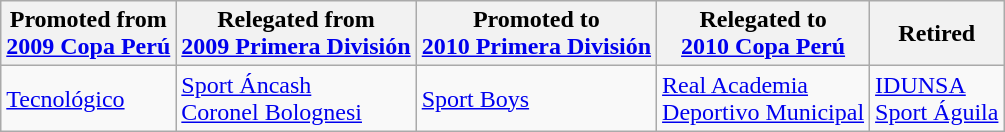<table class="wikitable">
<tr>
<th>Promoted from<br><a href='#'>2009 Copa Perú</a></th>
<th>Relegated from<br><a href='#'>2009 Primera División</a></th>
<th>Promoted to<br><a href='#'>2010 Primera División</a></th>
<th>Relegated to<br><a href='#'>2010 Copa Perú</a></th>
<th>Retired</th>
</tr>
<tr>
<td> <a href='#'>Tecnológico</a> </td>
<td> <a href='#'>Sport Áncash</a> <br> <a href='#'>Coronel Bolognesi</a> </td>
<td> <a href='#'>Sport Boys</a> </td>
<td> <a href='#'>Real Academia</a> <br> <a href='#'>Deportivo Municipal</a> </td>
<td> <a href='#'>IDUNSA</a> <br> <a href='#'>Sport Águila</a> </td>
</tr>
</table>
